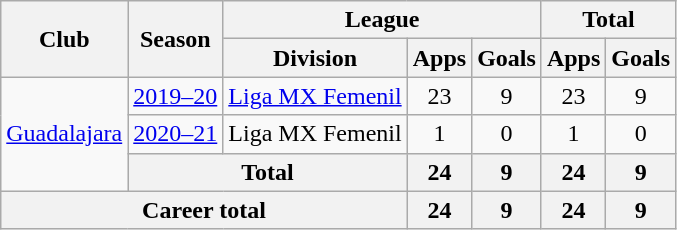<table class=wikitable style="text-align: center;">
<tr>
<th rowspan=2>Club</th>
<th rowspan=2>Season</th>
<th colspan=3>League</th>
<th colspan=2>Total</th>
</tr>
<tr>
<th>Division</th>
<th>Apps</th>
<th>Goals</th>
<th>Apps</th>
<th>Goals</th>
</tr>
<tr>
<td rowspan=3><a href='#'>Guadalajara</a></td>
<td><a href='#'>2019–20</a></td>
<td><a href='#'>Liga MX Femenil</a></td>
<td>23</td>
<td>9</td>
<td>23</td>
<td>9</td>
</tr>
<tr>
<td><a href='#'>2020–21</a></td>
<td>Liga MX Femenil</td>
<td>1</td>
<td>0</td>
<td>1</td>
<td>0</td>
</tr>
<tr>
<th colspan=2>Total</th>
<th>24</th>
<th>9</th>
<th>24</th>
<th>9</th>
</tr>
<tr>
<th colspan=3>Career total</th>
<th>24</th>
<th>9</th>
<th>24</th>
<th>9</th>
</tr>
</table>
